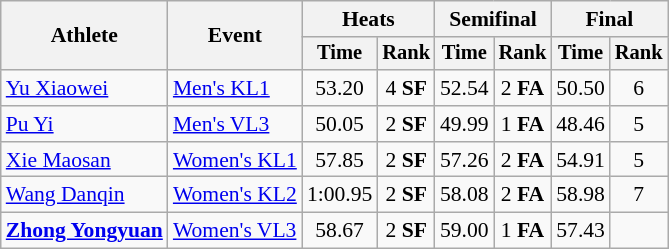<table class="wikitable" style="font-size:90%">
<tr>
<th rowspan="2">Athlete</th>
<th rowspan="2">Event</th>
<th colspan="2">Heats</th>
<th colspan="2">Semifinal</th>
<th colspan="2">Final</th>
</tr>
<tr style="font-size:95%">
<th>Time</th>
<th>Rank</th>
<th>Time</th>
<th>Rank</th>
<th>Time</th>
<th>Rank</th>
</tr>
<tr align=center>
<td align=left><a href='#'>Yu Xiaowei</a></td>
<td align=left><a href='#'>Men's KL1</a></td>
<td>53.20</td>
<td>4 <strong>SF</strong></td>
<td>52.54</td>
<td>2 <strong>FA</strong></td>
<td>50.50</td>
<td>6</td>
</tr>
<tr align=center>
<td align=left><a href='#'>Pu Yi</a></td>
<td align=left><a href='#'>Men's VL3</a></td>
<td>50.05</td>
<td>2 <strong>SF</strong></td>
<td>49.99</td>
<td>1 <strong>FA</strong></td>
<td>48.46</td>
<td>5</td>
</tr>
<tr align=center>
<td align=left><a href='#'>Xie Maosan</a></td>
<td align=left><a href='#'>Women's KL1</a></td>
<td>57.85</td>
<td>2 <strong>SF</strong></td>
<td>57.26</td>
<td>2 <strong>FA</strong></td>
<td>54.91</td>
<td>5</td>
</tr>
<tr align=center>
<td align=left><a href='#'>Wang Danqin</a></td>
<td align=left><a href='#'>Women's KL2</a></td>
<td>1:00.95</td>
<td>2 <strong>SF</strong></td>
<td>58.08</td>
<td>2 <strong>FA</strong></td>
<td>58.98</td>
<td>7</td>
</tr>
<tr align=center>
<td align=left><strong><a href='#'>Zhong Yongyuan</a></strong></td>
<td align=left><a href='#'>Women's VL3</a></td>
<td>58.67</td>
<td>2 <strong>SF</strong></td>
<td>59.00</td>
<td>1 <strong>FA</strong></td>
<td>57.43</td>
<td></td>
</tr>
</table>
